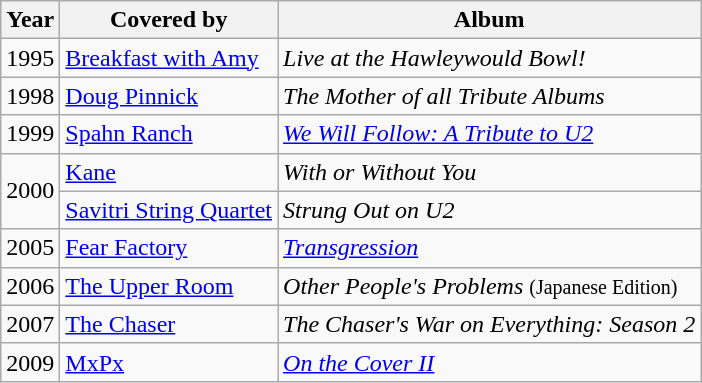<table class="wikitable">
<tr>
<th>Year</th>
<th>Covered by</th>
<th>Album</th>
</tr>
<tr>
<td>1995</td>
<td><a href='#'>Breakfast with Amy</a></td>
<td><em>Live at the Hawleywould Bowl!</em></td>
</tr>
<tr>
<td>1998</td>
<td><a href='#'>Doug Pinnick</a></td>
<td><em>The Mother of all Tribute Albums</em></td>
</tr>
<tr>
<td>1999</td>
<td><a href='#'>Spahn Ranch</a></td>
<td><em><a href='#'>We Will Follow: A Tribute to U2</a></em></td>
</tr>
<tr>
<td rowspan="2">2000</td>
<td><a href='#'>Kane</a></td>
<td><em>With or Without You</em></td>
</tr>
<tr>
<td><a href='#'>Savitri String Quartet</a></td>
<td><em>Strung Out on U2</em></td>
</tr>
<tr>
<td>2005</td>
<td><a href='#'>Fear Factory</a></td>
<td><em><a href='#'>Transgression</a></em></td>
</tr>
<tr>
<td>2006</td>
<td><a href='#'>The Upper Room</a></td>
<td><em>Other People's Problems</em> <small>(Japanese Edition)</small></td>
</tr>
<tr>
<td>2007</td>
<td><a href='#'>The Chaser</a></td>
<td><em>The Chaser's War on Everything: Season 2</em></td>
</tr>
<tr>
<td rowspan="1">2009</td>
<td><a href='#'>MxPx</a></td>
<td><em><a href='#'>On the Cover II</a></em></td>
</tr>
</table>
